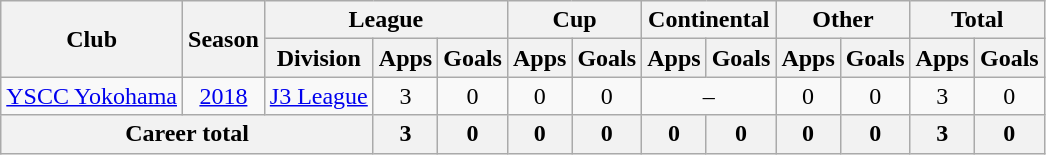<table class="wikitable" style="text-align: center">
<tr>
<th rowspan="2">Club</th>
<th rowspan="2">Season</th>
<th colspan="3">League</th>
<th colspan="2">Cup</th>
<th colspan="2">Continental</th>
<th colspan="2">Other</th>
<th colspan="2">Total</th>
</tr>
<tr>
<th>Division</th>
<th>Apps</th>
<th>Goals</th>
<th>Apps</th>
<th>Goals</th>
<th>Apps</th>
<th>Goals</th>
<th>Apps</th>
<th>Goals</th>
<th>Apps</th>
<th>Goals</th>
</tr>
<tr>
<td><a href='#'>YSCC Yokohama</a></td>
<td><a href='#'>2018</a></td>
<td><a href='#'>J3 League</a></td>
<td>3</td>
<td>0</td>
<td>0</td>
<td>0</td>
<td colspan="2">–</td>
<td>0</td>
<td>0</td>
<td>3</td>
<td>0</td>
</tr>
<tr>
<th colspan=3>Career total</th>
<th>3</th>
<th>0</th>
<th>0</th>
<th>0</th>
<th>0</th>
<th>0</th>
<th>0</th>
<th>0</th>
<th>3</th>
<th>0</th>
</tr>
</table>
